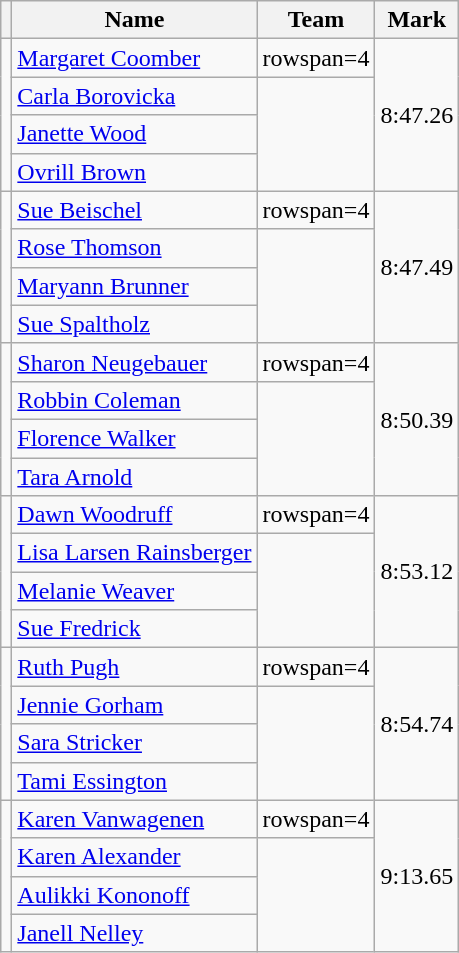<table class=wikitable>
<tr>
<th></th>
<th>Name</th>
<th>Team</th>
<th>Mark</th>
</tr>
<tr>
<td rowspan=4></td>
<td><a href='#'>Margaret Coomber</a></td>
<td>rowspan=4 </td>
<td rowspan=4>8:47.26</td>
</tr>
<tr>
<td><a href='#'>Carla Borovicka</a></td>
</tr>
<tr>
<td><a href='#'>Janette Wood</a></td>
</tr>
<tr>
<td><a href='#'>Ovrill Brown</a></td>
</tr>
<tr>
<td rowspan=4></td>
<td><a href='#'>Sue Beischel</a></td>
<td>rowspan=4 </td>
<td rowspan=4>8:47.49</td>
</tr>
<tr>
<td><a href='#'>Rose Thomson</a></td>
</tr>
<tr>
<td><a href='#'>Maryann Brunner</a></td>
</tr>
<tr>
<td><a href='#'>Sue Spaltholz</a></td>
</tr>
<tr>
<td rowspan=4></td>
<td><a href='#'>Sharon Neugebauer</a></td>
<td>rowspan=4 </td>
<td rowspan=4>8:50.39</td>
</tr>
<tr>
<td><a href='#'>Robbin Coleman</a></td>
</tr>
<tr>
<td><a href='#'>Florence Walker</a></td>
</tr>
<tr>
<td><a href='#'>Tara Arnold</a></td>
</tr>
<tr>
<td rowspan=4></td>
<td><a href='#'>Dawn Woodruff</a></td>
<td>rowspan=4 </td>
<td rowspan=4>8:53.12</td>
</tr>
<tr>
<td><a href='#'>Lisa Larsen Rainsberger</a></td>
</tr>
<tr>
<td><a href='#'>Melanie Weaver</a></td>
</tr>
<tr>
<td><a href='#'>Sue Fredrick</a></td>
</tr>
<tr>
<td rowspan=4></td>
<td><a href='#'>Ruth Pugh</a></td>
<td>rowspan=4 </td>
<td rowspan=4>8:54.74</td>
</tr>
<tr>
<td><a href='#'>Jennie Gorham</a></td>
</tr>
<tr>
<td><a href='#'>Sara Stricker</a></td>
</tr>
<tr>
<td><a href='#'>Tami Essington</a></td>
</tr>
<tr>
<td rowspan=4></td>
<td><a href='#'>Karen Vanwagenen</a></td>
<td>rowspan=4 </td>
<td rowspan=4>9:13.65</td>
</tr>
<tr>
<td><a href='#'>Karen Alexander</a></td>
</tr>
<tr>
<td><a href='#'>Aulikki Kononoff</a></td>
</tr>
<tr>
<td><a href='#'>Janell Nelley</a></td>
</tr>
</table>
